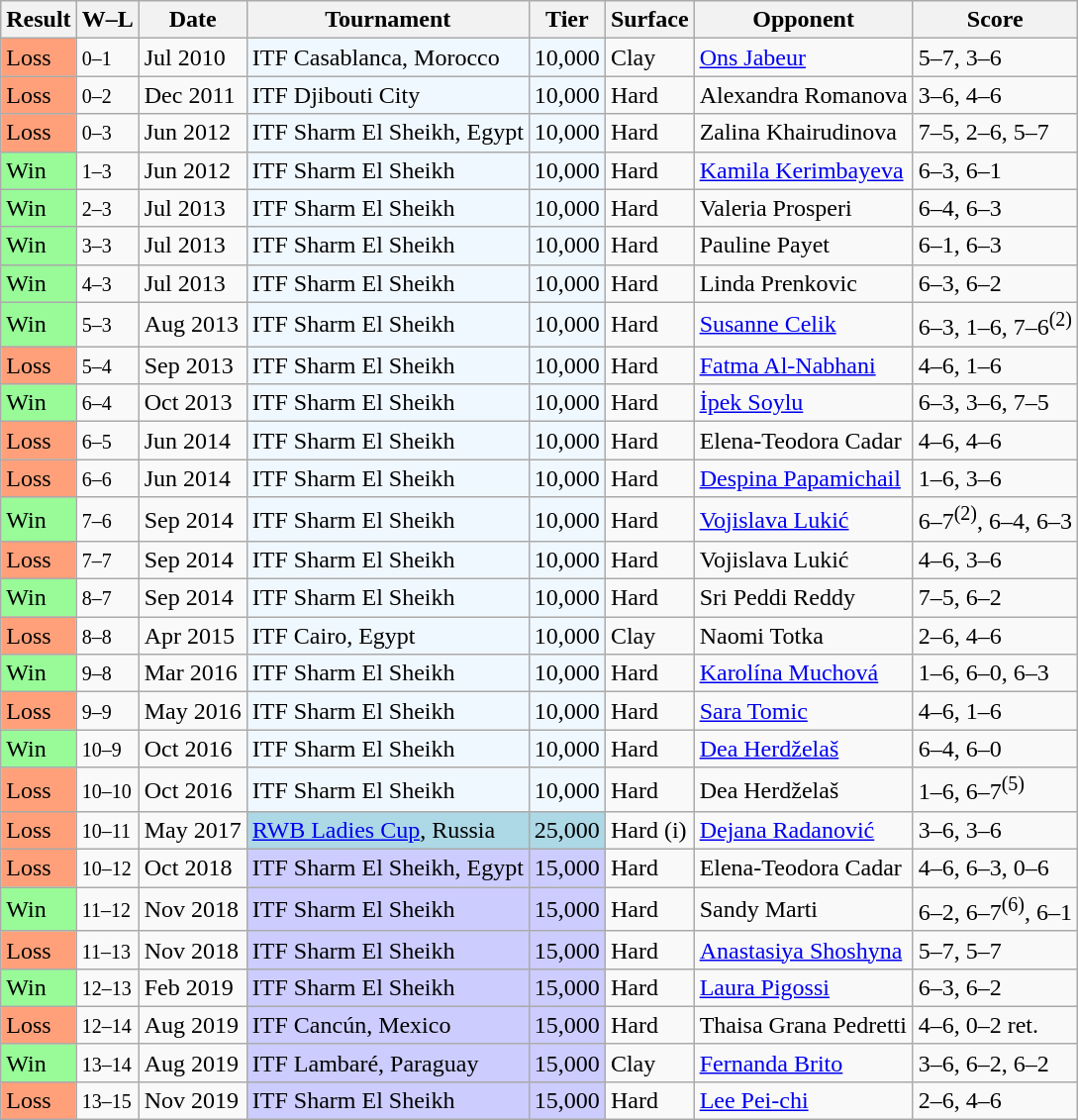<table class="sortable wikitable">
<tr>
<th>Result</th>
<th class="unsortable">W–L</th>
<th>Date</th>
<th>Tournament</th>
<th>Tier</th>
<th>Surface</th>
<th>Opponent</th>
<th class="unsortable">Score</th>
</tr>
<tr>
<td style="background:#ffa07a;">Loss</td>
<td><small>0–1</small></td>
<td>Jul 2010</td>
<td style="background:#f0f8ff;">ITF Casablanca, Morocco</td>
<td style="background:#f0f8ff;">10,000</td>
<td>Clay</td>
<td> <a href='#'>Ons Jabeur</a></td>
<td>5–7, 3–6</td>
</tr>
<tr>
<td style="background:#ffa07a;">Loss</td>
<td><small>0–2</small></td>
<td>Dec 2011</td>
<td style="background:#f0f8ff;">ITF Djibouti City</td>
<td style="background:#f0f8ff;">10,000</td>
<td>Hard</td>
<td> Alexandra Romanova</td>
<td>3–6, 4–6</td>
</tr>
<tr>
<td style="background:#ffa07a;">Loss</td>
<td><small>0–3</small></td>
<td>Jun 2012</td>
<td style="background:#f0f8ff;">ITF Sharm El Sheikh, Egypt</td>
<td style="background:#f0f8ff;">10,000</td>
<td>Hard</td>
<td> Zalina Khairudinova</td>
<td>7–5, 2–6, 5–7</td>
</tr>
<tr>
<td style="background:#98fb98;">Win</td>
<td><small>1–3</small></td>
<td>Jun 2012</td>
<td style="background:#f0f8ff;">ITF Sharm El Sheikh</td>
<td style="background:#f0f8ff;">10,000</td>
<td>Hard</td>
<td> <a href='#'>Kamila Kerimbayeva</a></td>
<td>6–3, 6–1</td>
</tr>
<tr>
<td style="background:#98fb98;">Win</td>
<td><small>2–3</small></td>
<td>Jul 2013</td>
<td style="background:#f0f8ff;">ITF Sharm El Sheikh</td>
<td style="background:#f0f8ff;">10,000</td>
<td>Hard</td>
<td> Valeria Prosperi</td>
<td>6–4, 6–3</td>
</tr>
<tr>
<td style="background:#98fb98;">Win</td>
<td><small>3–3</small></td>
<td>Jul 2013</td>
<td style="background:#f0f8ff;">ITF Sharm El Sheikh</td>
<td style="background:#f0f8ff;">10,000</td>
<td>Hard</td>
<td> Pauline Payet</td>
<td>6–1, 6–3</td>
</tr>
<tr>
<td style="background:#98fb98;">Win</td>
<td><small>4–3</small></td>
<td>Jul 2013</td>
<td style="background:#f0f8ff;">ITF Sharm El Sheikh</td>
<td style="background:#f0f8ff;">10,000</td>
<td>Hard</td>
<td> Linda Prenkovic</td>
<td>6–3, 6–2</td>
</tr>
<tr>
<td style="background:#98fb98;">Win</td>
<td><small>5–3</small></td>
<td>Aug 2013</td>
<td style="background:#f0f8ff;">ITF Sharm El Sheikh</td>
<td style="background:#f0f8ff;">10,000</td>
<td>Hard</td>
<td> <a href='#'>Susanne Celik</a></td>
<td>6–3, 1–6, 7–6<sup>(2)</sup></td>
</tr>
<tr>
<td style="background:#ffa07a;">Loss</td>
<td><small>5–4</small></td>
<td>Sep 2013</td>
<td style="background:#f0f8ff;">ITF Sharm El Sheikh</td>
<td style="background:#f0f8ff;">10,000</td>
<td>Hard</td>
<td> <a href='#'>Fatma Al-Nabhani</a></td>
<td>4–6, 1–6</td>
</tr>
<tr>
<td style="background:#98fb98;">Win</td>
<td><small>6–4</small></td>
<td>Oct 2013</td>
<td style="background:#f0f8ff;">ITF Sharm El Sheikh</td>
<td style="background:#f0f8ff;">10,000</td>
<td>Hard</td>
<td> <a href='#'>İpek Soylu</a></td>
<td>6–3, 3–6, 7–5</td>
</tr>
<tr>
<td style="background:#ffa07a;">Loss</td>
<td><small>6–5</small></td>
<td>Jun 2014</td>
<td style="background:#f0f8ff;">ITF Sharm El Sheikh</td>
<td style="background:#f0f8ff;">10,000</td>
<td>Hard</td>
<td> Elena-Teodora Cadar</td>
<td>4–6, 4–6</td>
</tr>
<tr>
<td style="background:#ffa07a;">Loss</td>
<td><small>6–6</small></td>
<td>Jun 2014</td>
<td style="background:#f0f8ff;">ITF Sharm El Sheikh</td>
<td style="background:#f0f8ff;">10,000</td>
<td>Hard</td>
<td> <a href='#'>Despina Papamichail</a></td>
<td>1–6, 3–6</td>
</tr>
<tr>
<td style="background:#98fb98;">Win</td>
<td><small>7–6</small></td>
<td>Sep 2014</td>
<td style="background:#f0f8ff;">ITF Sharm El Sheikh</td>
<td style="background:#f0f8ff;">10,000</td>
<td>Hard</td>
<td> <a href='#'>Vojislava Lukić</a></td>
<td>6–7<sup>(2)</sup>, 6–4, 6–3</td>
</tr>
<tr>
<td style="background:#ffa07a;">Loss</td>
<td><small>7–7</small></td>
<td>Sep 2014</td>
<td style="background:#f0f8ff;">ITF Sharm El Sheikh</td>
<td style="background:#f0f8ff;">10,000</td>
<td>Hard</td>
<td> Vojislava Lukić</td>
<td>4–6, 3–6</td>
</tr>
<tr>
<td style="background:#98fb98;">Win</td>
<td><small>8–7</small></td>
<td>Sep 2014</td>
<td style="background:#f0f8ff;">ITF Sharm El Sheikh</td>
<td style="background:#f0f8ff;">10,000</td>
<td>Hard</td>
<td> Sri Peddi Reddy</td>
<td>7–5, 6–2</td>
</tr>
<tr>
<td style="background:#ffa07a;">Loss</td>
<td><small>8–8</small></td>
<td>Apr 2015</td>
<td style="background:#f0f8ff;">ITF Cairo, Egypt</td>
<td style="background:#f0f8ff;">10,000</td>
<td>Clay</td>
<td> Naomi Totka</td>
<td>2–6, 4–6</td>
</tr>
<tr>
<td style="background:#98fb98;">Win</td>
<td><small>9–8</small></td>
<td>Mar 2016</td>
<td style="background:#f0f8ff;">ITF Sharm El Sheikh</td>
<td style="background:#f0f8ff;">10,000</td>
<td>Hard</td>
<td> <a href='#'>Karolína Muchová</a></td>
<td>1–6, 6–0, 6–3</td>
</tr>
<tr>
<td style="background:#ffa07a;">Loss</td>
<td><small>9–9</small></td>
<td>May 2016</td>
<td style="background:#f0f8ff;">ITF Sharm El Sheikh</td>
<td style="background:#f0f8ff;">10,000</td>
<td>Hard</td>
<td> <a href='#'>Sara Tomic</a></td>
<td>4–6, 1–6</td>
</tr>
<tr>
<td style="background:#98fb98;">Win</td>
<td><small>10–9</small></td>
<td>Oct 2016</td>
<td style="background:#f0f8ff;">ITF Sharm El Sheikh</td>
<td style="background:#f0f8ff;">10,000</td>
<td>Hard</td>
<td> <a href='#'>Dea Herdželaš</a></td>
<td>6–4, 6–0</td>
</tr>
<tr>
<td style="background:#ffa07a;">Loss</td>
<td><small>10–10</small></td>
<td>Oct 2016</td>
<td style="background:#f0f8ff;">ITF Sharm El Sheikh</td>
<td style="background:#f0f8ff;">10,000</td>
<td>Hard</td>
<td> Dea Herdželaš</td>
<td>1–6, 6–7<sup>(5)</sup></td>
</tr>
<tr>
<td style="background:#ffa07a;">Loss</td>
<td><small>10–11</small></td>
<td>May 2017</td>
<td style="background:lightblue;"><a href='#'>RWB Ladies Cup</a>, Russia</td>
<td style="background:lightblue;">25,000</td>
<td>Hard (i)</td>
<td> <a href='#'>Dejana Radanović</a></td>
<td>3–6, 3–6</td>
</tr>
<tr>
<td style="background:#ffa07a;">Loss</td>
<td><small>10–12</small></td>
<td>Oct 2018</td>
<td style="background:#ccf;">ITF Sharm El Sheikh, Egypt</td>
<td style="background:#ccf;">15,000</td>
<td>Hard</td>
<td> Elena-Teodora Cadar</td>
<td>4–6, 6–3, 0–6</td>
</tr>
<tr>
<td style="background:#98fb98;">Win</td>
<td><small>11–12</small></td>
<td>Nov 2018</td>
<td style="background:#ccf;">ITF Sharm El Sheikh</td>
<td style="background:#ccf;">15,000</td>
<td>Hard</td>
<td> Sandy Marti</td>
<td>6–2, 6–7<sup>(6)</sup>, 6–1</td>
</tr>
<tr>
<td style="background:#ffa07a;">Loss</td>
<td><small>11–13</small></td>
<td>Nov 2018</td>
<td style="background:#ccf;">ITF Sharm El Sheikh</td>
<td style="background:#ccf;">15,000</td>
<td>Hard</td>
<td> <a href='#'>Anastasiya Shoshyna</a></td>
<td>5–7, 5–7</td>
</tr>
<tr>
<td style="background:#98fb98;">Win</td>
<td><small>12–13</small></td>
<td>Feb 2019</td>
<td style="background:#ccf;">ITF Sharm El Sheikh</td>
<td style="background:#ccf;">15,000</td>
<td>Hard</td>
<td> <a href='#'>Laura Pigossi</a></td>
<td>6–3, 6–2</td>
</tr>
<tr>
<td style="background:#ffa07a;">Loss</td>
<td><small>12–14</small></td>
<td>Aug 2019</td>
<td style="background:#ccf;">ITF Cancún, Mexico</td>
<td style="background:#ccf;">15,000</td>
<td>Hard</td>
<td> Thaisa Grana Pedretti</td>
<td>4–6, 0–2 ret.</td>
</tr>
<tr>
<td style="background:#98fb98;">Win</td>
<td><small>13–14</small></td>
<td>Aug 2019</td>
<td style="background:#ccf;">ITF Lambaré, Paraguay</td>
<td style="background:#ccf;">15,000</td>
<td>Clay</td>
<td> <a href='#'>Fernanda Brito</a></td>
<td>3–6, 6–2, 6–2</td>
</tr>
<tr>
<td style="background:#ffa07a;">Loss</td>
<td><small>13–15</small></td>
<td>Nov 2019</td>
<td style="background:#ccf;">ITF Sharm El Sheikh</td>
<td style="background:#ccf;">15,000</td>
<td>Hard</td>
<td> <a href='#'>Lee Pei-chi</a></td>
<td>2–6, 4–6</td>
</tr>
</table>
